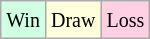<table class="wikitable">
<tr>
<td style="background:#d0ffe3;"><small>Win</small></td>
<td style="background:#ffd;"><small>Draw</small></td>
<td style="background:#ffd0e3;"><small>Loss</small></td>
</tr>
</table>
